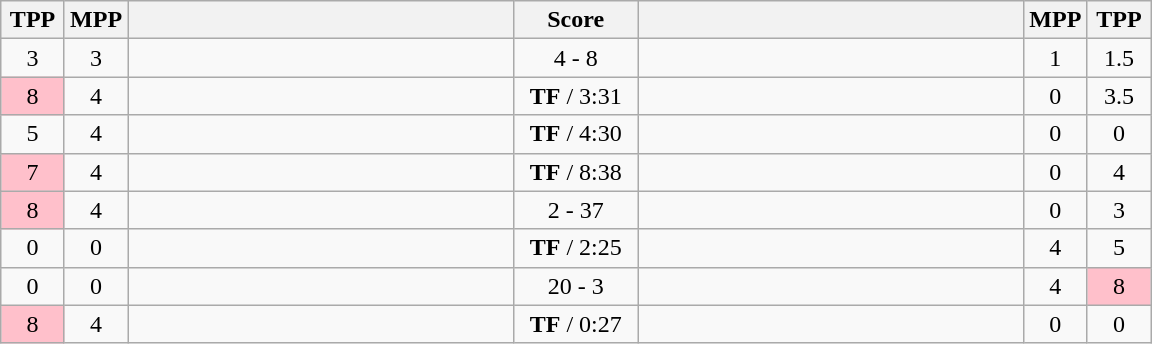<table class="wikitable" style="text-align: center;" |>
<tr>
<th width="35">TPP</th>
<th width="35">MPP</th>
<th width="250"></th>
<th width="75">Score</th>
<th width="250"></th>
<th width="35">MPP</th>
<th width="35">TPP</th>
</tr>
<tr>
<td>3</td>
<td>3</td>
<td style="text-align:left;"></td>
<td>4 - 8</td>
<td style="text-align:left;"><strong></strong></td>
<td>1</td>
<td>1.5</td>
</tr>
<tr>
<td bgcolor=pink>8</td>
<td>4</td>
<td style="text-align:left;"></td>
<td><strong>TF</strong> / 3:31</td>
<td style="text-align:left;"><strong></strong></td>
<td>0</td>
<td>3.5</td>
</tr>
<tr>
<td>5</td>
<td>4</td>
<td style="text-align:left;"></td>
<td><strong>TF</strong> / 4:30</td>
<td style="text-align:left;"><strong></strong></td>
<td>0</td>
<td>0</td>
</tr>
<tr>
<td bgcolor=pink>7</td>
<td>4</td>
<td style="text-align:left;"></td>
<td><strong>TF</strong> / 8:38</td>
<td style="text-align:left;"><strong></strong></td>
<td>0</td>
<td>4</td>
</tr>
<tr>
<td bgcolor=pink>8</td>
<td>4</td>
<td style="text-align:left;"></td>
<td>2 - 37</td>
<td style="text-align:left;"><strong></strong></td>
<td>0</td>
<td>3</td>
</tr>
<tr>
<td>0</td>
<td>0</td>
<td style="text-align:left;"><strong></strong></td>
<td><strong>TF</strong> / 2:25</td>
<td style="text-align:left;"></td>
<td>4</td>
<td>5</td>
</tr>
<tr>
<td>0</td>
<td>0</td>
<td style="text-align:left;"><strong></strong></td>
<td>20 - 3</td>
<td style="text-align:left;"></td>
<td>4</td>
<td bgcolor=pink>8</td>
</tr>
<tr>
<td bgcolor=pink>8</td>
<td>4</td>
<td style="text-align:left;"></td>
<td><strong>TF</strong> / 0:27</td>
<td style="text-align:left;"><strong></strong></td>
<td>0</td>
<td>0</td>
</tr>
</table>
